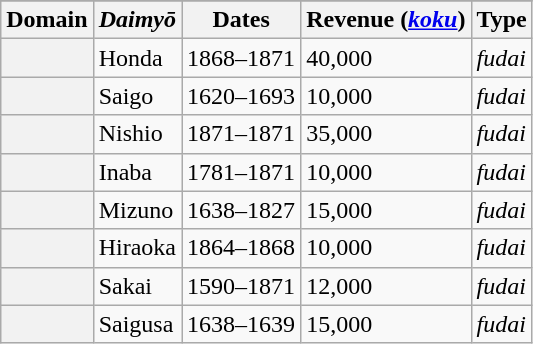<table class="wikitable">
<tr>
</tr>
<tr>
<th scope="col">Domain</th>
<th scope="col"><em>Daimyō</em></th>
<th scope="col">Dates</th>
<th scope="col">Revenue (<em><a href='#'>koku</a></em>)</th>
<th scope="col">Type</th>
</tr>
<tr>
<th scope="row"></th>
<td>Honda</td>
<td>1868–1871</td>
<td>40,000</td>
<td><em>fudai</em></td>
</tr>
<tr>
<th scope="row"></th>
<td>Saigo</td>
<td>1620–1693</td>
<td>10,000</td>
<td><em>fudai</em></td>
</tr>
<tr>
<th scope="row"></th>
<td>Nishio</td>
<td>1871–1871</td>
<td>35,000</td>
<td><em>fudai</em></td>
</tr>
<tr>
<th scope="row"></th>
<td>Inaba</td>
<td>1781–1871</td>
<td>10,000</td>
<td><em>fudai</em></td>
</tr>
<tr>
<th scope="row"></th>
<td>Mizuno</td>
<td>1638–1827</td>
<td>15,000</td>
<td><em>fudai</em></td>
</tr>
<tr>
<th scope="row"></th>
<td>Hiraoka</td>
<td>1864–1868</td>
<td>10,000</td>
<td><em>fudai</em></td>
</tr>
<tr>
<th scope="row"></th>
<td>Sakai</td>
<td>1590–1871</td>
<td>12,000</td>
<td><em>fudai</em></td>
</tr>
<tr>
<th scope="row"></th>
<td>Saigusa</td>
<td>1638–1639</td>
<td>15,000</td>
<td><em>fudai</em></td>
</tr>
</table>
